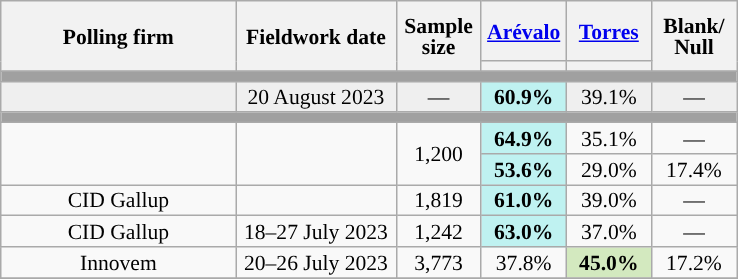<table class="wikitable" style="text-align:center;font-size:90%;line-height:14px;">
<tr style="height:40px;">
<th style="width:150px;" rowspan="2">Polling firm</th>
<th style="width:100px;" rowspan="2">Fieldwork date</th>
<th style="width:50px;" rowspan="2">Sample size</th>
<th class="unsortable" style="width:50px;"><a href='#'>Arévalo</a><br></th>
<th class="unsortable" style="width:50px;"><a href='#'>Torres</a><br></th>
<th style="width:50px;" rowspan="2">Blank/ Null</th>
</tr>
<tr>
<th style="background:"></th>
<th style="background:"></th>
</tr>
<tr>
<td colspan="18" style="background:#A0A0A0"></td>
</tr>
<tr style="background:#EFEFEF;">
<td style="background:#EFEFEF;"></td>
<td style="background:#EFEFEF;">20 August 2023</td>
<td>—</td>
<td style="background:#bff2f1;"><strong>60.9%</strong></td>
<td>39.1%</td>
<td>—</td>
</tr>
<tr>
<td colspan="18" style="background:#A0A0A0"></td>
</tr>
<tr>
<td rowspan="2"></td>
<td rowspan="2"></td>
<td rowspan="2'">1,200</td>
<td style="background:#bff2f1;"><strong>64.9%</strong></td>
<td>35.1%</td>
<td>—</td>
</tr>
<tr>
<td style="background:#bff2f1;"><strong>53.6%</strong></td>
<td>29.0%</td>
<td>17.4%</td>
</tr>
<tr>
<td>CID Gallup</td>
<td></td>
<td>1,819</td>
<td style="background:#bff2f1;"><strong>61.0%</strong></td>
<td>39.0%</td>
<td>—</td>
</tr>
<tr>
<td>CID Gallup</td>
<td>18–27 July 2023</td>
<td>1,242</td>
<td style="background:#bff2f1;"><strong>63.0%</strong></td>
<td>37.0%</td>
<td>—</td>
</tr>
<tr>
<td>Innovem</td>
<td>20–26 July 2023</td>
<td>3,773</td>
<td>37.8%</td>
<td style="background:#d3e9bf;"><strong>45.0%</strong></td>
<td>17.2%</td>
</tr>
<tr>
</tr>
</table>
